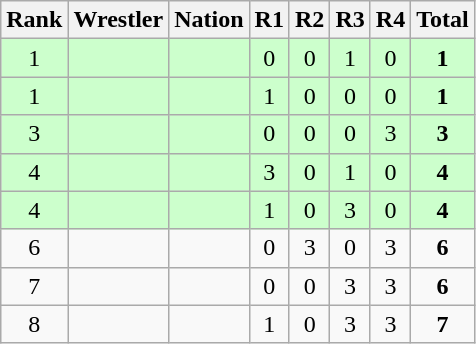<table class="wikitable sortable" style="text-align:center;">
<tr>
<th>Rank</th>
<th>Wrestler</th>
<th>Nation</th>
<th>R1</th>
<th>R2</th>
<th>R3</th>
<th>R4</th>
<th>Total</th>
</tr>
<tr style="background:#cfc;">
<td>1</td>
<td align=left></td>
<td align=left></td>
<td>0</td>
<td>0</td>
<td>1</td>
<td>0</td>
<td><strong>1</strong></td>
</tr>
<tr style="background:#cfc;">
<td>1</td>
<td align=left></td>
<td align=left></td>
<td>1</td>
<td>0</td>
<td>0</td>
<td>0</td>
<td><strong>1</strong></td>
</tr>
<tr style="background:#cfc;">
<td>3</td>
<td align=left></td>
<td align=left></td>
<td>0</td>
<td>0</td>
<td>0</td>
<td>3</td>
<td><strong>3</strong></td>
</tr>
<tr style="background:#cfc;">
<td>4</td>
<td align=left></td>
<td align=left></td>
<td>3</td>
<td>0</td>
<td>1</td>
<td>0</td>
<td><strong>4</strong></td>
</tr>
<tr style="background:#cfc;">
<td>4</td>
<td align=left></td>
<td align=left></td>
<td>1</td>
<td>0</td>
<td>3</td>
<td>0</td>
<td><strong>4</strong></td>
</tr>
<tr>
<td>6</td>
<td align=left></td>
<td align=left></td>
<td>0</td>
<td>3</td>
<td>0</td>
<td>3</td>
<td><strong>6</strong></td>
</tr>
<tr>
<td>7</td>
<td align=left></td>
<td align=left></td>
<td>0</td>
<td>0</td>
<td>3</td>
<td>3</td>
<td><strong>6</strong></td>
</tr>
<tr>
<td>8</td>
<td align=left></td>
<td align=left></td>
<td>1</td>
<td>0</td>
<td>3</td>
<td>3</td>
<td><strong>7</strong></td>
</tr>
</table>
